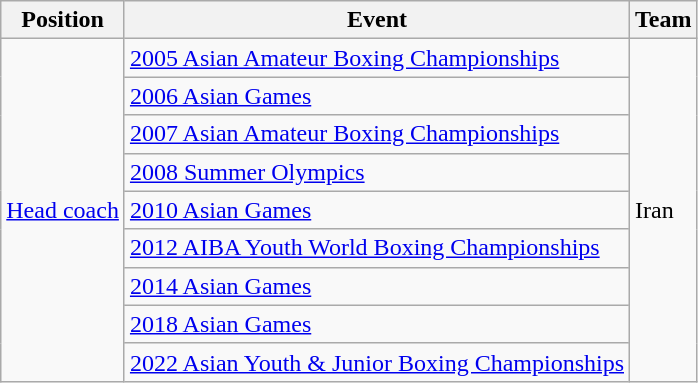<table class="wikitable">
<tr>
<th>Position</th>
<th>Event</th>
<th>Team</th>
</tr>
<tr>
<td rowspan="9"><a href='#'>Head coach</a></td>
<td><a href='#'>2005 Asian Amateur Boxing Championships</a></td>
<td rowspan="9">Iran</td>
</tr>
<tr>
<td><a href='#'>2006 Asian Games</a></td>
</tr>
<tr>
<td><a href='#'>2007 Asian Amateur Boxing Championships</a></td>
</tr>
<tr>
<td><a href='#'>2008 Summer Olympics</a></td>
</tr>
<tr>
<td><a href='#'>2010 Asian Games</a></td>
</tr>
<tr>
<td><a href='#'>2012 AIBA Youth World Boxing Championships</a></td>
</tr>
<tr>
<td><a href='#'>2014 Asian Games</a></td>
</tr>
<tr>
<td><a href='#'>2018 Asian Games</a></td>
</tr>
<tr>
<td><a href='#'>2022 Asian Youth & Junior Boxing Championships</a></td>
</tr>
</table>
